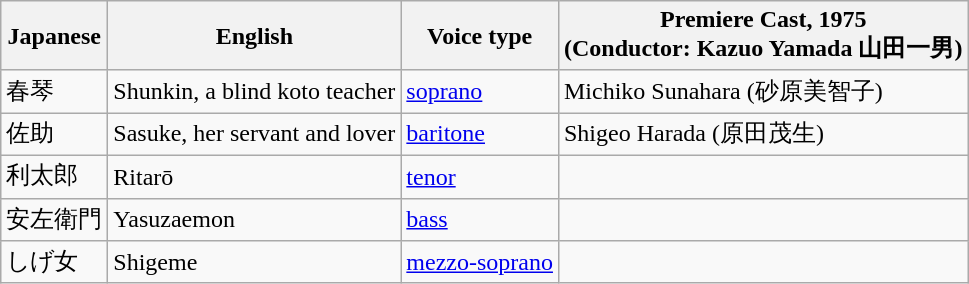<table class="wikitable">
<tr>
<th>Japanese</th>
<th>English</th>
<th>Voice type</th>
<th>Premiere Cast, 1975<br>(Conductor: Kazuo Yamada 山田一男)</th>
</tr>
<tr>
<td>春琴</td>
<td>Shunkin, a blind koto teacher</td>
<td><a href='#'>soprano</a></td>
<td>Michiko Sunahara (砂原美智子)</td>
</tr>
<tr>
<td>佐助</td>
<td>Sasuke, her servant and lover</td>
<td><a href='#'>baritone</a></td>
<td>Shigeo Harada (原田茂生)</td>
</tr>
<tr>
<td>利太郎</td>
<td>Ritarō</td>
<td><a href='#'>tenor</a></td>
<td></td>
</tr>
<tr>
<td>安左衛門</td>
<td>Yasuzaemon</td>
<td><a href='#'>bass</a></td>
<td></td>
</tr>
<tr>
<td>しげ女</td>
<td>Shigeme</td>
<td><a href='#'>mezzo-soprano</a></td>
<td></td>
</tr>
</table>
